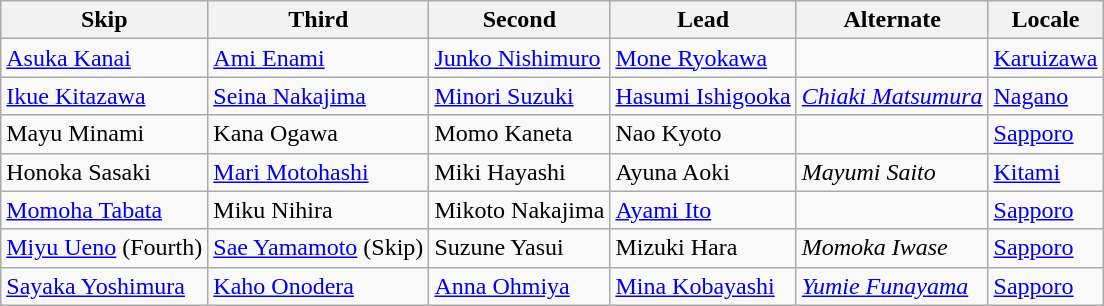<table class=wikitable>
<tr>
<th scope="col">Skip</th>
<th scope="col">Third</th>
<th scope="col">Second</th>
<th scope="col">Lead</th>
<th scope="col">Alternate</th>
<th scope="col">Locale</th>
</tr>
<tr>
<td><a href='#'>Asuka Kanai</a></td>
<td><a href='#'>Ami Enami</a></td>
<td><a href='#'>Junko Nishimuro</a></td>
<td><a href='#'>Mone Ryokawa</a></td>
<td></td>
<td> <a href='#'>Karuizawa</a></td>
</tr>
<tr>
<td><a href='#'>Ikue Kitazawa</a></td>
<td><a href='#'>Seina Nakajima</a></td>
<td><a href='#'>Minori Suzuki</a></td>
<td><a href='#'>Hasumi Ishigooka</a></td>
<td><em><a href='#'>Chiaki Matsumura</a></em></td>
<td> <a href='#'>Nagano</a></td>
</tr>
<tr>
<td>Mayu Minami</td>
<td>Kana Ogawa</td>
<td>Momo Kaneta</td>
<td>Nao Kyoto</td>
<td></td>
<td> <a href='#'>Sapporo</a></td>
</tr>
<tr>
<td>Honoka Sasaki</td>
<td><a href='#'>Mari Motohashi</a></td>
<td>Miki Hayashi</td>
<td>Ayuna Aoki</td>
<td><em>Mayumi Saito</em></td>
<td> <a href='#'>Kitami</a></td>
</tr>
<tr>
<td><a href='#'>Momoha Tabata</a></td>
<td>Miku Nihira</td>
<td>Mikoto Nakajima</td>
<td><a href='#'>Ayami Ito</a></td>
<td></td>
<td> <a href='#'>Sapporo</a></td>
</tr>
<tr>
<td><a href='#'>Miyu Ueno</a> (Fourth)</td>
<td><a href='#'>Sae Yamamoto</a> (Skip)</td>
<td>Suzune Yasui</td>
<td>Mizuki Hara</td>
<td><em>Momoka Iwase</em></td>
<td> <a href='#'>Sapporo</a></td>
</tr>
<tr>
<td><a href='#'>Sayaka Yoshimura</a></td>
<td><a href='#'>Kaho Onodera</a></td>
<td><a href='#'>Anna Ohmiya</a></td>
<td><a href='#'>Mina Kobayashi</a></td>
<td><em><a href='#'>Yumie Funayama</a></em></td>
<td> <a href='#'>Sapporo</a></td>
</tr>
</table>
